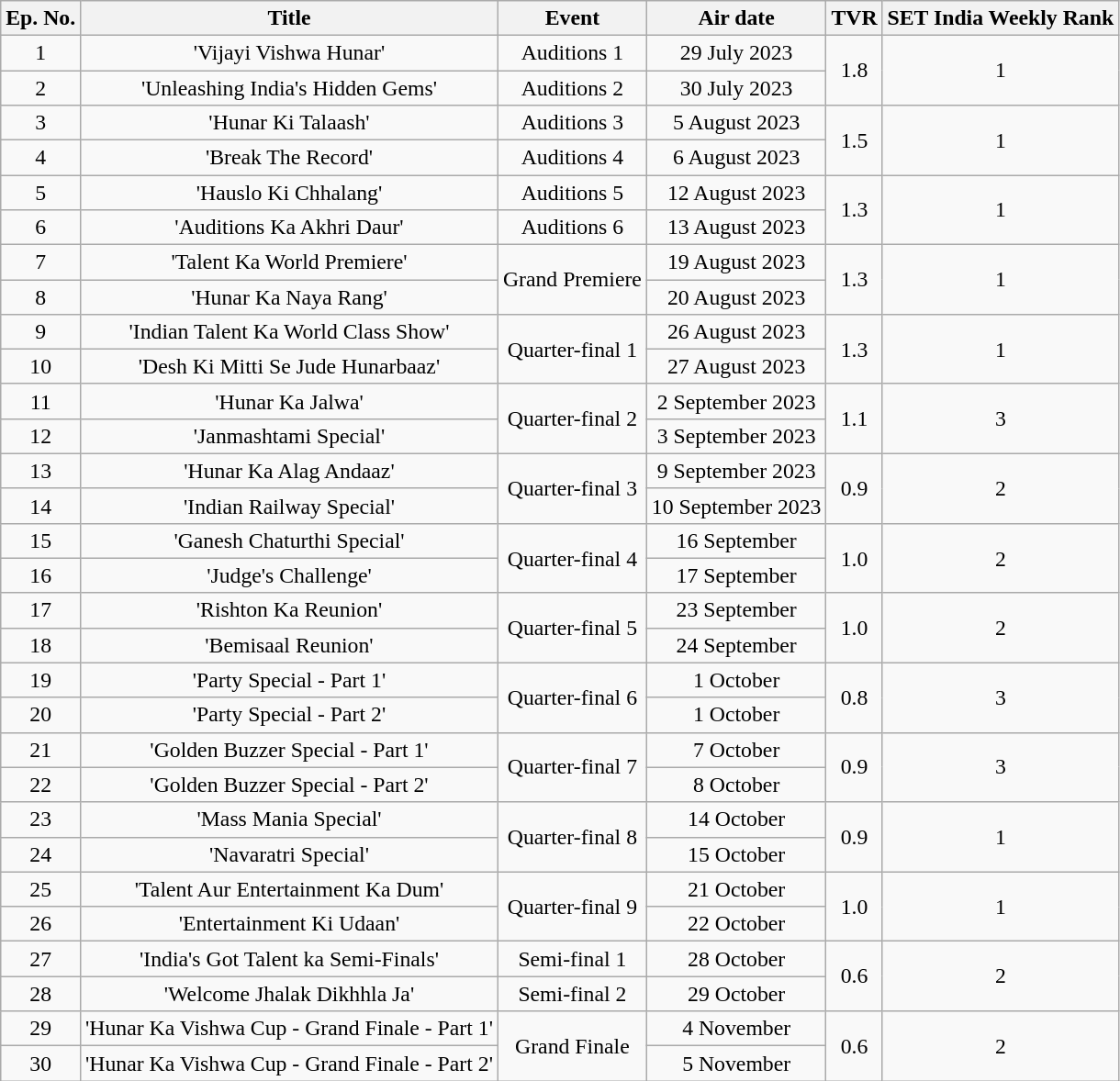<table class="wikitable" style="text-align:center; font-size:99%;">
<tr>
<th>Ep. No.</th>
<th>Title</th>
<th>Event</th>
<th>Air date</th>
<th>TVR</th>
<th>SET India Weekly Rank</th>
</tr>
<tr>
<td>1</td>
<td>'Vijayi Vishwa Hunar'</td>
<td>Auditions 1</td>
<td>29 July 2023</td>
<td rowspan="2">1.8</td>
<td rowspan="2">1</td>
</tr>
<tr>
<td>2</td>
<td>'Unleashing India's Hidden Gems'</td>
<td>Auditions 2</td>
<td>30 July 2023</td>
</tr>
<tr>
<td>3</td>
<td>'Hunar Ki Talaash'</td>
<td>Auditions 3</td>
<td>5 August 2023</td>
<td rowspan="2">1.5</td>
<td rowspan="2">1</td>
</tr>
<tr>
<td>4</td>
<td>'Break The Record'</td>
<td>Auditions 4</td>
<td>6 August 2023</td>
</tr>
<tr>
<td>5</td>
<td>'Hauslo Ki Chhalang'</td>
<td>Auditions 5</td>
<td>12 August 2023</td>
<td rowspan="2">1.3</td>
<td rowspan="2">1</td>
</tr>
<tr>
<td>6</td>
<td>'Auditions Ka Akhri Daur'</td>
<td>Auditions 6</td>
<td>13 August 2023</td>
</tr>
<tr>
<td>7</td>
<td>'Talent Ka World Premiere'</td>
<td rowspan="2">Grand Premiere</td>
<td>19 August 2023</td>
<td rowspan="2">1.3</td>
<td rowspan="2">1</td>
</tr>
<tr>
<td>8</td>
<td>'Hunar Ka Naya Rang'</td>
<td>20 August 2023</td>
</tr>
<tr>
<td>9</td>
<td>'Indian Talent Ka World Class Show'</td>
<td rowspan="2">Quarter-final 1</td>
<td>26 August 2023</td>
<td rowspan="2">1.3</td>
<td rowspan="2">1</td>
</tr>
<tr>
<td>10</td>
<td>'Desh Ki Mitti Se Jude Hunarbaaz'</td>
<td>27 August 2023</td>
</tr>
<tr>
<td>11</td>
<td>'Hunar Ka Jalwa'</td>
<td rowspan="2">Quarter-final 2</td>
<td>2 September 2023</td>
<td rowspan="2">1.1</td>
<td rowspan="2">3</td>
</tr>
<tr>
<td>12</td>
<td>'Janmashtami Special'</td>
<td>3 September 2023</td>
</tr>
<tr>
<td>13</td>
<td>'Hunar Ka Alag Andaaz'</td>
<td rowspan="2">Quarter-final 3</td>
<td>9 September 2023</td>
<td rowspan="2">0.9</td>
<td rowspan="2">2</td>
</tr>
<tr>
<td>14</td>
<td>'Indian Railway Special'</td>
<td>10 September 2023</td>
</tr>
<tr>
<td>15</td>
<td>'Ganesh Chaturthi Special'</td>
<td rowspan="2">Quarter-final 4</td>
<td>16 September</td>
<td rowspan="2">1.0</td>
<td rowspan="2">2</td>
</tr>
<tr>
<td>16</td>
<td>'Judge's Challenge'</td>
<td>17 September</td>
</tr>
<tr>
<td>17</td>
<td>'Rishton Ka Reunion'</td>
<td rowspan="2">Quarter-final 5</td>
<td>23 September</td>
<td rowspan="2">1.0</td>
<td rowspan="2">2</td>
</tr>
<tr>
<td>18</td>
<td>'Bemisaal Reunion'</td>
<td>24 September</td>
</tr>
<tr>
<td>19</td>
<td>'Party Special - Part 1'</td>
<td rowspan="2">Quarter-final 6</td>
<td>1 October</td>
<td rowspan="2">0.8</td>
<td rowspan="2">3</td>
</tr>
<tr>
<td>20</td>
<td>'Party Special - Part 2'</td>
<td>1 October</td>
</tr>
<tr>
<td>21</td>
<td>'Golden Buzzer Special - Part 1'</td>
<td rowspan="2">Quarter-final 7</td>
<td>7 October</td>
<td rowspan="2">0.9</td>
<td rowspan="2">3</td>
</tr>
<tr>
<td>22</td>
<td>'Golden Buzzer Special - Part 2'</td>
<td>8 October</td>
</tr>
<tr>
<td>23</td>
<td>'Mass Mania Special'</td>
<td rowspan="2">Quarter-final 8</td>
<td>14 October</td>
<td rowspan="2">0.9</td>
<td rowspan="2">1</td>
</tr>
<tr>
<td>24</td>
<td>'Navaratri Special'</td>
<td>15 October</td>
</tr>
<tr>
<td>25</td>
<td>'Talent Aur Entertainment Ka Dum'</td>
<td rowspan="2">Quarter-final 9</td>
<td>21 October</td>
<td rowspan="2">1.0</td>
<td rowspan="2">1</td>
</tr>
<tr>
<td>26</td>
<td>'Entertainment Ki Udaan'</td>
<td>22 October</td>
</tr>
<tr>
<td>27</td>
<td>'India's Got Talent ka Semi-Finals'</td>
<td>Semi-final 1</td>
<td>28 October</td>
<td rowspan="2">0.6</td>
<td rowspan="2">2</td>
</tr>
<tr>
<td>28</td>
<td>'Welcome Jhalak Dikhhla Ja'</td>
<td>Semi-final 2</td>
<td>29 October</td>
</tr>
<tr>
<td>29</td>
<td>'Hunar Ka Vishwa Cup - Grand Finale - Part 1'</td>
<td rowspan="2">Grand Finale</td>
<td>4 November</td>
<td rowspan="2">0.6</td>
<td rowspan="2">2</td>
</tr>
<tr>
<td>30</td>
<td>'Hunar Ka Vishwa Cup - Grand Finale - Part 2'</td>
<td>5 November</td>
</tr>
</table>
